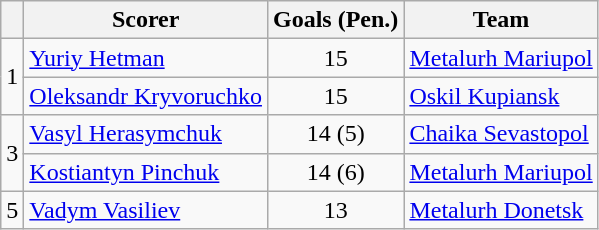<table class="wikitable">
<tr>
<th></th>
<th>Scorer</th>
<th>Goals (Pen.)</th>
<th>Team</th>
</tr>
<tr>
<td rowspan="2">1</td>
<td><a href='#'>Yuriy Hetman</a></td>
<td align=center>15</td>
<td><a href='#'>Metalurh Mariupol</a></td>
</tr>
<tr>
<td><a href='#'>Oleksandr Kryvoruchko</a></td>
<td align=center>15</td>
<td><a href='#'>Oskil Kupiansk</a></td>
</tr>
<tr>
<td rowspan="2">3</td>
<td><a href='#'>Vasyl Herasymchuk</a></td>
<td align=center>14 (5)</td>
<td><a href='#'>Chaika Sevastopol</a></td>
</tr>
<tr>
<td><a href='#'>Kostiantyn Pinchuk</a></td>
<td align=center>14 (6)</td>
<td><a href='#'>Metalurh Mariupol</a></td>
</tr>
<tr>
<td>5</td>
<td><a href='#'>Vadym Vasiliev</a></td>
<td align=center>13</td>
<td><a href='#'>Metalurh Donetsk</a></td>
</tr>
</table>
